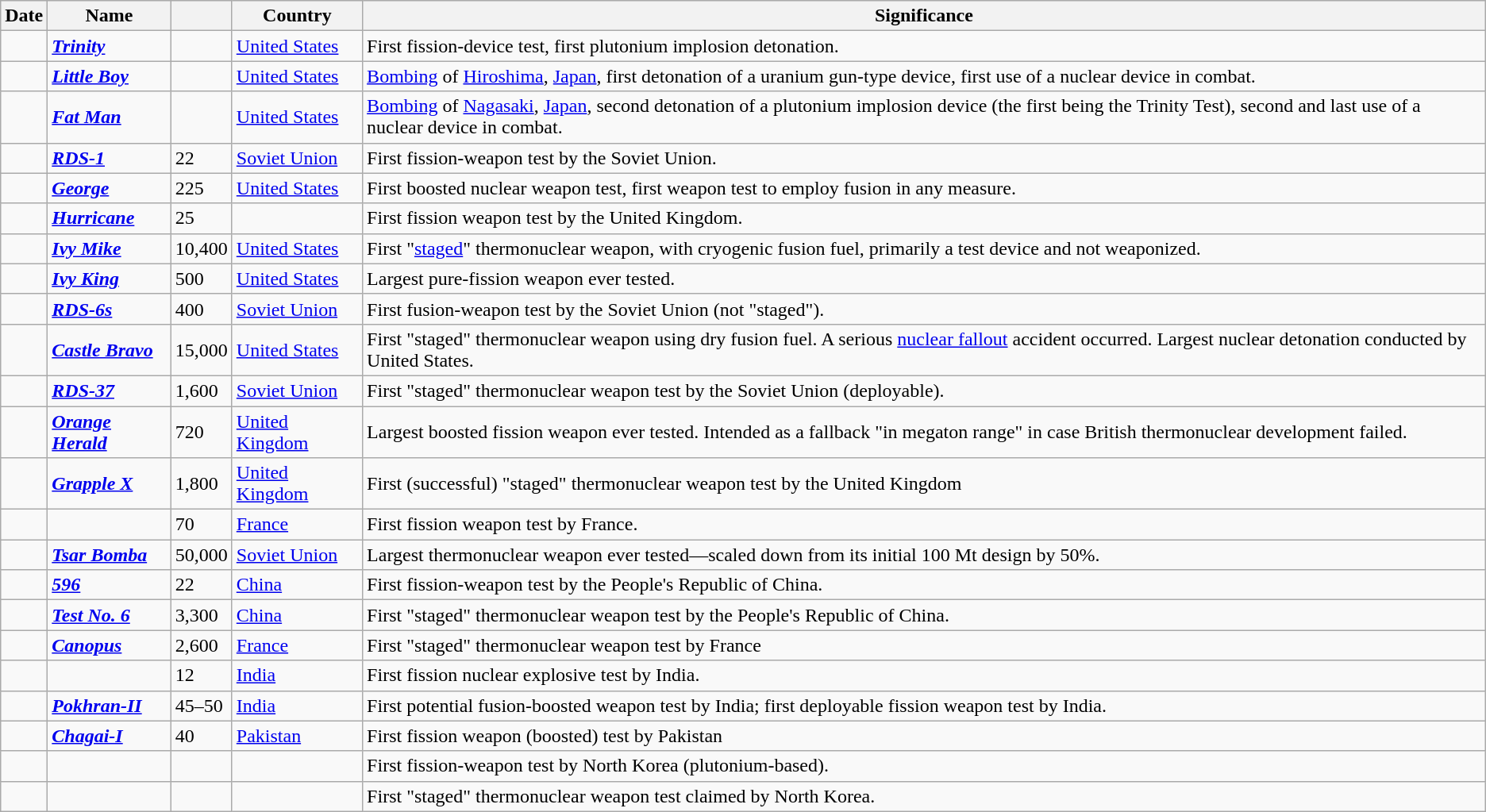<table class="wikitable sortable">
<tr style="background-color:#efefef;">
<th>Date</th>
<th>Name</th>
<th data-sort-type="number"></th>
<th>Country</th>
<th class="unsortable">Significance</th>
</tr>
<tr>
<td></td>
<td><strong><em><a href='#'>Trinity</a></em></strong></td>
<td></td>
<td><a href='#'>United States</a></td>
<td>First fission-device test, first plutonium implosion detonation.</td>
</tr>
<tr>
<td></td>
<td><strong><em><a href='#'>Little Boy</a></em></strong></td>
<td></td>
<td><a href='#'>United States</a></td>
<td><a href='#'>Bombing</a> of <a href='#'>Hiroshima</a>, <a href='#'>Japan</a>, first detonation of a uranium gun-type device, first use of a nuclear device in combat.</td>
</tr>
<tr>
<td></td>
<td><strong><em><a href='#'>Fat Man</a></em></strong></td>
<td></td>
<td><a href='#'>United States</a></td>
<td><a href='#'>Bombing</a> of <a href='#'>Nagasaki</a>, <a href='#'>Japan</a>, second detonation of a plutonium implosion device (the first being the Trinity Test), second and last use of a nuclear device in combat.</td>
</tr>
<tr>
<td></td>
<td><strong><em><a href='#'>RDS-1</a></em></strong></td>
<td>22</td>
<td><a href='#'>Soviet Union</a></td>
<td>First fission-weapon test by the Soviet Union.</td>
</tr>
<tr>
<td></td>
<td><strong><em><a href='#'>George</a></em></strong></td>
<td>225</td>
<td><a href='#'>United States</a></td>
<td>First boosted nuclear weapon test, first weapon test to employ fusion in any measure.</td>
</tr>
<tr>
<td></td>
<td><strong><em><a href='#'>Hurricane</a></em></strong></td>
<td>25</td>
<td></td>
<td>First fission weapon test by the United Kingdom.</td>
</tr>
<tr>
<td></td>
<td><strong><em><a href='#'>Ivy Mike</a></em></strong></td>
<td>10,400</td>
<td><a href='#'>United States</a></td>
<td>First "<a href='#'>staged</a>" thermonuclear weapon, with cryogenic fusion fuel, primarily a test device and not weaponized.</td>
</tr>
<tr>
<td></td>
<td><strong><em><a href='#'>Ivy King</a></em></strong></td>
<td>500</td>
<td><a href='#'>United States</a></td>
<td>Largest pure-fission weapon ever tested.</td>
</tr>
<tr>
<td></td>
<td><strong><em><a href='#'>RDS-6s</a></em></strong></td>
<td>400</td>
<td><a href='#'>Soviet Union</a></td>
<td>First fusion-weapon test by the Soviet Union (not "staged").</td>
</tr>
<tr>
<td></td>
<td><strong><em><a href='#'>Castle Bravo</a></em></strong></td>
<td>15,000</td>
<td><a href='#'>United States</a></td>
<td>First "staged" thermonuclear weapon using dry fusion fuel. A serious <a href='#'>nuclear fallout</a> accident occurred. Largest nuclear detonation conducted by United States.</td>
</tr>
<tr>
<td></td>
<td><strong><em><a href='#'>RDS-37</a></em></strong></td>
<td>1,600</td>
<td><a href='#'>Soviet Union</a></td>
<td>First "staged" thermonuclear weapon test by the Soviet Union (deployable).</td>
</tr>
<tr>
<td></td>
<td><strong><em><a href='#'>Orange Herald</a></em></strong></td>
<td>720</td>
<td><a href='#'>United Kingdom</a></td>
<td>Largest boosted fission weapon ever tested. Intended as a fallback "in megaton range" in case British thermonuclear development failed.</td>
</tr>
<tr>
<td></td>
<td><strong><em><a href='#'>Grapple X</a></em></strong></td>
<td>1,800</td>
<td><a href='#'>United Kingdom</a></td>
<td>First (successful) "staged" thermonuclear weapon test by the United Kingdom</td>
</tr>
<tr>
<td></td>
<td></td>
<td>70</td>
<td><a href='#'>France</a></td>
<td>First fission weapon test by France.</td>
</tr>
<tr>
<td></td>
<td><strong><em><a href='#'>Tsar Bomba</a></em></strong></td>
<td>50,000</td>
<td><a href='#'>Soviet Union</a></td>
<td>Largest thermonuclear weapon ever tested—scaled down from its initial 100 Mt design by 50%.</td>
</tr>
<tr>
<td></td>
<td><strong><em><a href='#'>596</a></em></strong></td>
<td>22</td>
<td><a href='#'>China</a></td>
<td>First fission-weapon test by the People's Republic of China.</td>
</tr>
<tr>
<td></td>
<td><strong><em><a href='#'>Test No. 6</a></em></strong></td>
<td>3,300</td>
<td><a href='#'>China</a></td>
<td>First "staged" thermonuclear weapon test by the People's Republic of China.</td>
</tr>
<tr>
<td></td>
<td><strong><em><a href='#'>Canopus</a></em></strong></td>
<td>2,600</td>
<td><a href='#'>France</a></td>
<td>First "staged" thermonuclear weapon test by France</td>
</tr>
<tr>
<td></td>
<td></td>
<td>12</td>
<td><a href='#'>India</a></td>
<td>First fission nuclear explosive test by India.</td>
</tr>
<tr>
<td></td>
<td><strong><em><a href='#'>Pokhran-II</a></em></strong></td>
<td>45–50</td>
<td><a href='#'>India</a></td>
<td>First potential fusion-boosted weapon test by India; first deployable fission weapon test by India.</td>
</tr>
<tr>
<td></td>
<td><strong><em><a href='#'>Chagai-I</a></em></strong></td>
<td>40</td>
<td><a href='#'>Pakistan</a></td>
<td>First fission weapon (boosted) test by Pakistan</td>
</tr>
<tr>
<td></td>
<td><strong><em></em></strong></td>
<td></td>
<td></td>
<td>First fission-weapon test by North Korea (plutonium-based).</td>
</tr>
<tr>
<td></td>
<td><strong><em></em></strong></td>
<td></td>
<td></td>
<td>First "staged" thermonuclear weapon test claimed by North Korea.</td>
</tr>
</table>
